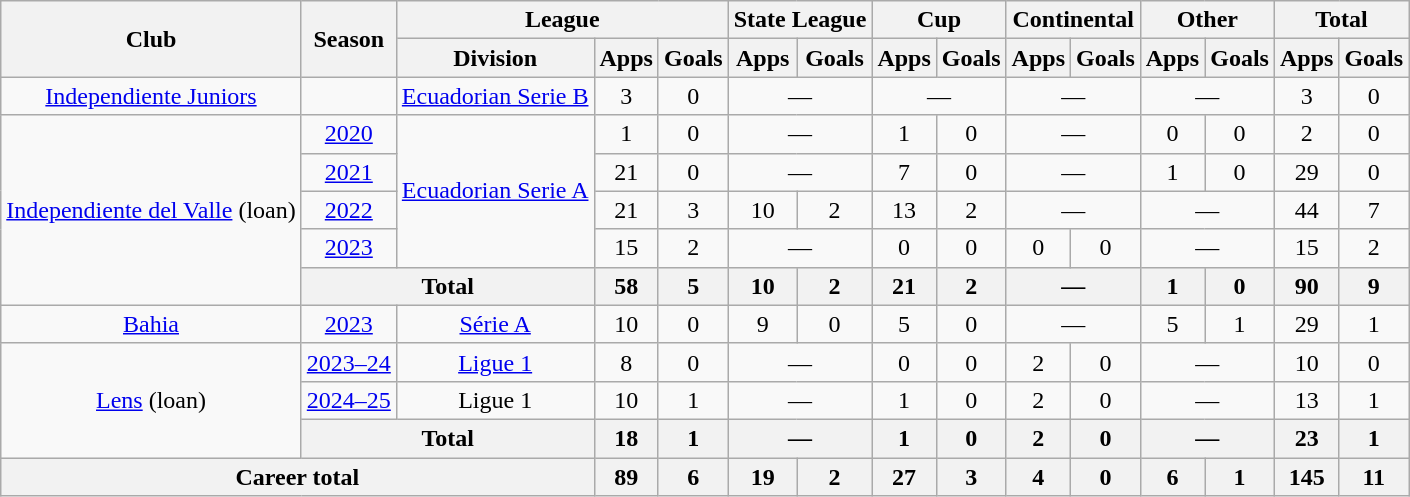<table class="wikitable" style="text-align: center;">
<tr>
<th rowspan="2">Club</th>
<th rowspan="2">Season</th>
<th colspan="3">League</th>
<th colspan="2">State League</th>
<th colspan="2">Cup</th>
<th colspan="2">Continental</th>
<th colspan="2">Other</th>
<th colspan="2">Total</th>
</tr>
<tr>
<th>Division</th>
<th>Apps</th>
<th>Goals</th>
<th>Apps</th>
<th>Goals</th>
<th>Apps</th>
<th>Goals</th>
<th>Apps</th>
<th>Goals</th>
<th>Apps</th>
<th>Goals</th>
<th>Apps</th>
<th>Goals</th>
</tr>
<tr>
<td><a href='#'>Independiente Juniors</a></td>
<td></td>
<td><a href='#'>Ecuadorian Serie B</a></td>
<td>3</td>
<td>0</td>
<td colspan="2">—</td>
<td colspan="2">—</td>
<td colspan="2">—</td>
<td colspan="2">—</td>
<td>3</td>
<td>0</td>
</tr>
<tr>
<td rowspan="5"><a href='#'>Independiente del Valle</a> (loan)</td>
<td><a href='#'>2020</a></td>
<td rowspan="4"><a href='#'>Ecuadorian Serie A</a></td>
<td>1</td>
<td>0</td>
<td colspan="2">—</td>
<td>1</td>
<td>0</td>
<td colspan="2">—</td>
<td>0</td>
<td>0</td>
<td>2</td>
<td>0</td>
</tr>
<tr>
<td><a href='#'>2021</a></td>
<td>21</td>
<td>0</td>
<td colspan="2">—</td>
<td>7</td>
<td>0</td>
<td colspan="2">—</td>
<td>1</td>
<td>0</td>
<td>29</td>
<td>0</td>
</tr>
<tr>
<td><a href='#'>2022</a></td>
<td>21</td>
<td>3</td>
<td>10</td>
<td>2</td>
<td>13</td>
<td>2</td>
<td colspan="2">—</td>
<td colspan="2">—</td>
<td>44</td>
<td>7</td>
</tr>
<tr>
<td><a href='#'>2023</a></td>
<td>15</td>
<td>2</td>
<td colspan="2">—</td>
<td>0</td>
<td>0</td>
<td>0</td>
<td>0</td>
<td colspan="2">—</td>
<td>15</td>
<td>2</td>
</tr>
<tr>
<th colspan="2">Total</th>
<th>58</th>
<th>5</th>
<th>10</th>
<th>2</th>
<th>21</th>
<th>2</th>
<th colspan="2">—</th>
<th>1</th>
<th>0</th>
<th>90</th>
<th>9</th>
</tr>
<tr>
<td><a href='#'>Bahia</a></td>
<td><a href='#'>2023</a></td>
<td><a href='#'>Série A</a></td>
<td>10</td>
<td>0</td>
<td>9</td>
<td>0</td>
<td>5</td>
<td>0</td>
<td colspan="2">—</td>
<td>5</td>
<td>1</td>
<td>29</td>
<td>1</td>
</tr>
<tr>
<td rowspan="3"><a href='#'>Lens</a> (loan)</td>
<td><a href='#'>2023–24</a></td>
<td><a href='#'>Ligue 1</a></td>
<td>8</td>
<td>0</td>
<td colspan="2">—</td>
<td>0</td>
<td>0</td>
<td>2</td>
<td>0</td>
<td colspan="2">—</td>
<td>10</td>
<td>0</td>
</tr>
<tr>
<td><a href='#'>2024–25</a></td>
<td>Ligue 1</td>
<td>10</td>
<td>1</td>
<td colspan="2">—</td>
<td>1</td>
<td>0</td>
<td>2</td>
<td>0</td>
<td colspan="2">—</td>
<td>13</td>
<td>1</td>
</tr>
<tr>
<th colspan="2">Total</th>
<th>18</th>
<th>1</th>
<th colspan="2">—</th>
<th>1</th>
<th>0</th>
<th>2</th>
<th>0</th>
<th colspan="2">—</th>
<th>23</th>
<th>1</th>
</tr>
<tr>
<th colspan="3">Career total</th>
<th>89</th>
<th>6</th>
<th>19</th>
<th>2</th>
<th>27</th>
<th>3</th>
<th>4</th>
<th>0</th>
<th>6</th>
<th>1</th>
<th>145</th>
<th>11</th>
</tr>
</table>
